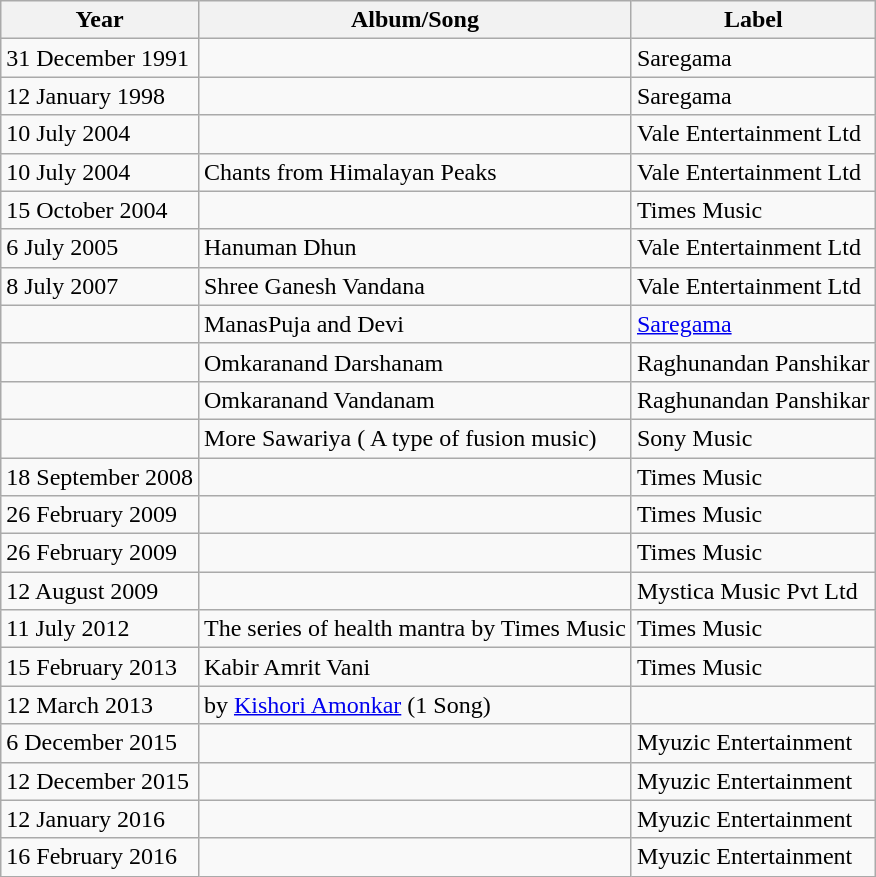<table class="wikitable sortable">
<tr>
<th>Year</th>
<th>Album/Song</th>
<th>Label</th>
</tr>
<tr>
<td>31 December 1991</td>
<td></td>
<td>Saregama</td>
</tr>
<tr>
<td>12 January 1998</td>
<td></td>
<td>Saregama</td>
</tr>
<tr>
<td>10 July 2004</td>
<td></td>
<td>Vale Entertainment Ltd</td>
</tr>
<tr>
<td>10 July 2004</td>
<td>Chants from Himalayan Peaks</td>
<td>Vale Entertainment Ltd</td>
</tr>
<tr>
<td>15 October 2004</td>
<td></td>
<td>Times Music</td>
</tr>
<tr>
<td>6 July 2005</td>
<td>Hanuman Dhun</td>
<td>Vale Entertainment Ltd</td>
</tr>
<tr>
<td>8 July 2007</td>
<td>Shree Ganesh Vandana</td>
<td>Vale Entertainment Ltd</td>
</tr>
<tr>
<td></td>
<td>ManasPuja and Devi</td>
<td><a href='#'>Saregama</a></td>
</tr>
<tr>
<td></td>
<td>Omkaranand Darshanam</td>
<td>Raghunandan Panshikar</td>
</tr>
<tr>
<td></td>
<td>Omkaranand Vandanam</td>
<td>Raghunandan Panshikar</td>
</tr>
<tr>
<td></td>
<td>More Sawariya ( A type of fusion music)</td>
<td>Sony Music</td>
</tr>
<tr>
<td>18 September 2008</td>
<td></td>
<td>Times Music</td>
</tr>
<tr>
<td>26 February 2009</td>
<td></td>
<td>Times Music</td>
</tr>
<tr>
<td>26 February 2009</td>
<td></td>
<td>Times Music</td>
</tr>
<tr>
<td>12 August 2009</td>
<td></td>
<td>Mystica Music Pvt Ltd</td>
</tr>
<tr>
<td>11 July 2012</td>
<td>The series of health mantra by Times Music</td>
<td>Times Music</td>
</tr>
<tr>
<td>15 February 2013</td>
<td>Kabir Amrit Vani</td>
<td>Times Music</td>
</tr>
<tr>
<td>12 March 2013</td>
<td> by <a href='#'>Kishori Amonkar</a> (1 Song)</td>
<td></td>
</tr>
<tr>
<td>6 December 2015</td>
<td></td>
<td>Myuzic Entertainment</td>
</tr>
<tr>
<td>12 December 2015</td>
<td></td>
<td>Myuzic Entertainment</td>
</tr>
<tr>
<td>12 January 2016</td>
<td></td>
<td>Myuzic Entertainment</td>
</tr>
<tr>
<td>16 February 2016</td>
<td></td>
<td>Myuzic Entertainment</td>
</tr>
</table>
